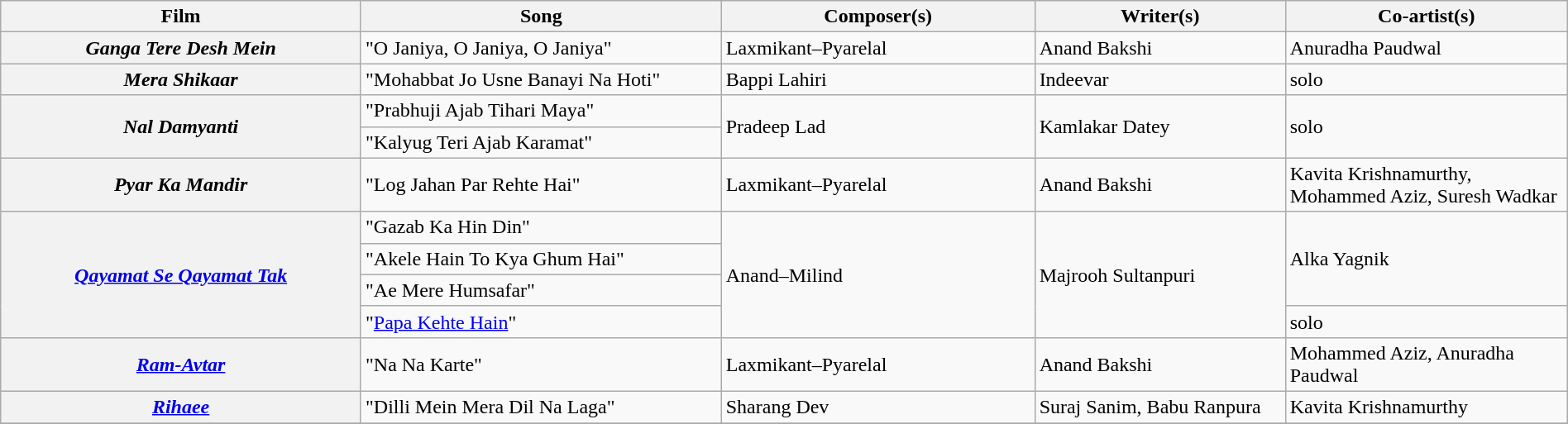<table class="wikitable plainrowheaders" width="100%" textcolor:#000;">
<tr>
<th scope="col" width=23%>Film</th>
<th scope="col" width=23%>Song</th>
<th scope="col" width=20%>Composer(s)</th>
<th scope="col" width=16%>Writer(s)</th>
<th scope="col" width=18%>Co-artist(s)</th>
</tr>
<tr>
<th><em>Ganga Tere Desh Mein</em></th>
<td>"O Janiya, O Janiya, O Janiya"</td>
<td>Laxmikant–Pyarelal</td>
<td>Anand Bakshi</td>
<td>Anuradha Paudwal</td>
</tr>
<tr>
<th><em>Mera Shikaar</em></th>
<td>"Mohabbat Jo Usne Banayi Na Hoti"</td>
<td>Bappi Lahiri</td>
<td>Indeevar</td>
<td>solo</td>
</tr>
<tr>
<th rowspan=2><em>Nal Damyanti</em></th>
<td>"Prabhuji Ajab Tihari Maya"</td>
<td rowspan=2>Pradeep Lad</td>
<td rowspan=2>Kamlakar Datey</td>
<td rowspan=2>solo</td>
</tr>
<tr>
<td>"Kalyug Teri Ajab Karamat"</td>
</tr>
<tr>
<th><em>Pyar Ka Mandir</em></th>
<td>"Log Jahan Par Rehte Hai"</td>
<td>Laxmikant–Pyarelal</td>
<td>Anand Bakshi</td>
<td>Kavita Krishnamurthy, Mohammed Aziz, Suresh Wadkar</td>
</tr>
<tr>
<th rowspan="4"><em><a href='#'>Qayamat Se Qayamat Tak</a></em></th>
<td>"Gazab Ka Hin Din"</td>
<td rowspan="4">Anand–Milind</td>
<td rowspan="4">Majrooh Sultanpuri</td>
<td rowspan=3>Alka Yagnik</td>
</tr>
<tr>
<td>"Akele Hain To Kya Ghum Hai"</td>
</tr>
<tr>
<td>"Ae Mere Humsafar"</td>
</tr>
<tr>
<td>"<a href='#'>Papa Kehte Hain</a>"</td>
<td>solo</td>
</tr>
<tr>
<th><em><a href='#'>Ram-Avtar</a></em></th>
<td>"Na Na Karte"</td>
<td>Laxmikant–Pyarelal</td>
<td>Anand Bakshi</td>
<td>Mohammed Aziz, Anuradha Paudwal</td>
</tr>
<tr>
<th><em><a href='#'>Rihaee</a></em></th>
<td>"Dilli Mein Mera Dil Na Laga"</td>
<td>Sharang Dev</td>
<td>Suraj Sanim, Babu Ranpura</td>
<td>Kavita Krishnamurthy</td>
</tr>
<tr>
</tr>
</table>
